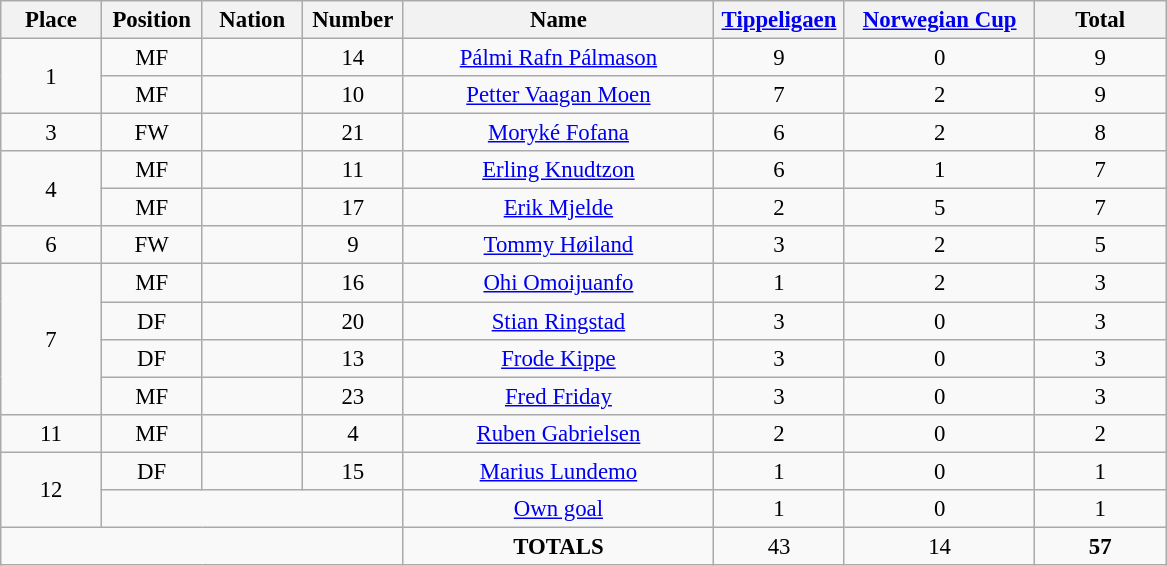<table class="wikitable" style="font-size: 95%; text-align: center;">
<tr>
<th width=60>Place</th>
<th width=60>Position</th>
<th width=60>Nation</th>
<th width=60>Number</th>
<th width=200>Name</th>
<th width=80><a href='#'>Tippeligaen</a></th>
<th width=120><a href='#'>Norwegian Cup</a></th>
<th width=80><strong>Total</strong></th>
</tr>
<tr>
<td rowspan=2>1</td>
<td>MF</td>
<td></td>
<td>14</td>
<td><a href='#'>Pálmi Rafn Pálmason</a></td>
<td>9</td>
<td>0</td>
<td>9</td>
</tr>
<tr>
<td>MF</td>
<td></td>
<td>10</td>
<td><a href='#'>Petter Vaagan Moen</a></td>
<td>7</td>
<td>2</td>
<td>9</td>
</tr>
<tr>
<td>3</td>
<td>FW</td>
<td></td>
<td>21</td>
<td><a href='#'>Moryké Fofana</a></td>
<td>6</td>
<td>2</td>
<td>8</td>
</tr>
<tr>
<td rowspan=2>4</td>
<td>MF</td>
<td></td>
<td>11</td>
<td><a href='#'>Erling Knudtzon</a></td>
<td>6</td>
<td>1</td>
<td>7</td>
</tr>
<tr>
<td>MF</td>
<td></td>
<td>17</td>
<td><a href='#'>Erik Mjelde</a></td>
<td>2</td>
<td>5</td>
<td>7</td>
</tr>
<tr>
<td>6</td>
<td>FW</td>
<td></td>
<td>9</td>
<td><a href='#'>Tommy Høiland</a></td>
<td>3</td>
<td>2</td>
<td>5</td>
</tr>
<tr>
<td rowspan=4>7</td>
<td>MF</td>
<td></td>
<td>16</td>
<td><a href='#'>Ohi Omoijuanfo</a></td>
<td>1</td>
<td>2</td>
<td>3</td>
</tr>
<tr>
<td>DF</td>
<td></td>
<td>20</td>
<td><a href='#'>Stian Ringstad</a></td>
<td>3</td>
<td>0</td>
<td>3</td>
</tr>
<tr>
<td>DF</td>
<td></td>
<td>13</td>
<td><a href='#'>Frode Kippe</a></td>
<td>3</td>
<td>0</td>
<td>3</td>
</tr>
<tr>
<td>MF</td>
<td></td>
<td>23</td>
<td><a href='#'>Fred Friday</a></td>
<td>3</td>
<td>0</td>
<td>3</td>
</tr>
<tr>
<td>11</td>
<td>MF</td>
<td></td>
<td>4</td>
<td><a href='#'>Ruben Gabrielsen</a></td>
<td>2</td>
<td>0</td>
<td>2</td>
</tr>
<tr>
<td rowspan=2>12</td>
<td>DF</td>
<td></td>
<td>15</td>
<td><a href='#'>Marius Lundemo</a></td>
<td>1</td>
<td>0</td>
<td>1</td>
</tr>
<tr>
<td colspan=3></td>
<td><a href='#'>Own goal</a></td>
<td>1</td>
<td>0</td>
<td>1</td>
</tr>
<tr>
<td colspan=4></td>
<td><strong>TOTALS</strong></td>
<td>43</td>
<td>14</td>
<td><strong>57</strong></td>
</tr>
</table>
